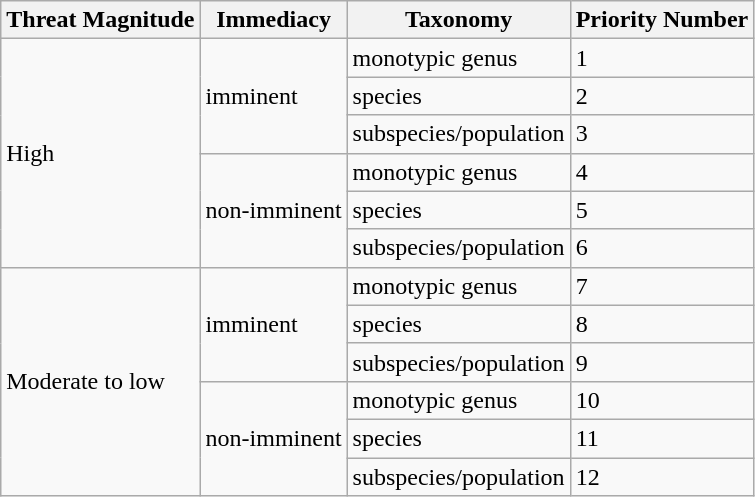<table class="wikitable">
<tr>
<th>Threat Magnitude</th>
<th>Immediacy</th>
<th>Taxonomy</th>
<th>Priority Number</th>
</tr>
<tr>
<td rowspan="6">High</td>
<td rowspan="3">imminent</td>
<td>monotypic genus</td>
<td>1</td>
</tr>
<tr>
<td>species</td>
<td>2</td>
</tr>
<tr>
<td>subspecies/population</td>
<td>3</td>
</tr>
<tr>
<td rowspan="3">non-imminent</td>
<td>monotypic genus</td>
<td>4</td>
</tr>
<tr>
<td>species</td>
<td>5</td>
</tr>
<tr>
<td>subspecies/population</td>
<td>6</td>
</tr>
<tr>
<td rowspan="6">Moderate to low</td>
<td rowspan="3">imminent</td>
<td>monotypic genus</td>
<td>7</td>
</tr>
<tr>
<td>species</td>
<td>8</td>
</tr>
<tr>
<td>subspecies/population</td>
<td>9</td>
</tr>
<tr>
<td rowspan="3">non-imminent</td>
<td>monotypic genus</td>
<td>10</td>
</tr>
<tr>
<td>species</td>
<td>11</td>
</tr>
<tr>
<td>subspecies/population</td>
<td>12</td>
</tr>
</table>
